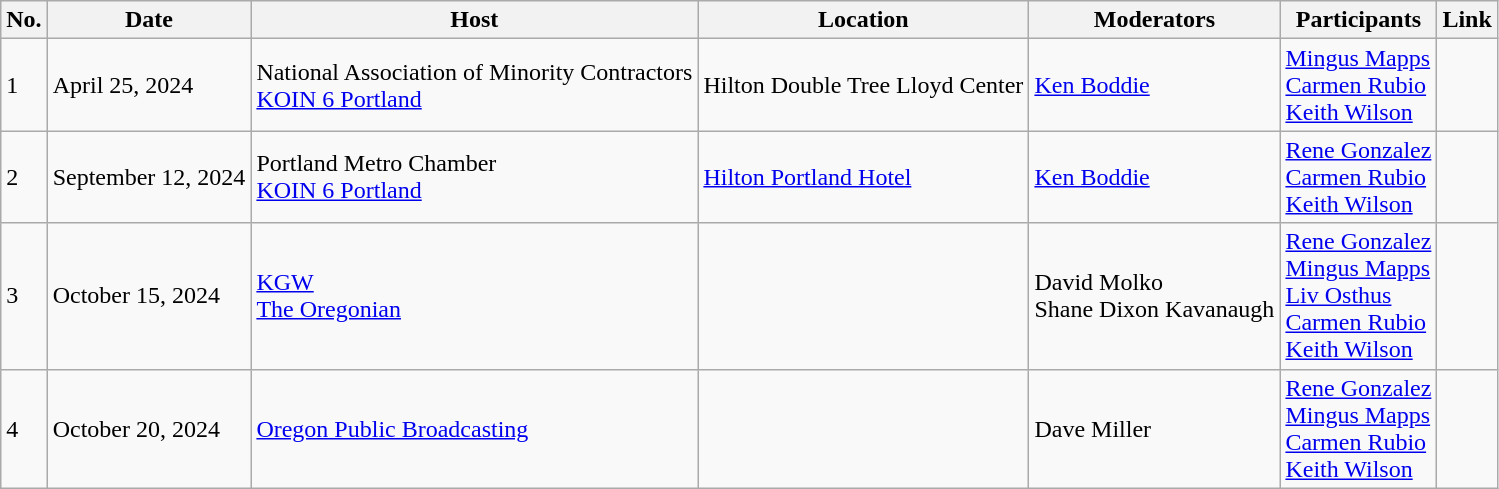<table class="wikitable">
<tr>
<th>No.</th>
<th>Date</th>
<th>Host</th>
<th>Location</th>
<th>Moderators</th>
<th>Participants</th>
<th>Link</th>
</tr>
<tr>
<td>1</td>
<td>April 25, 2024</td>
<td>National Association of Minority Contractors<br><a href='#'>KOIN 6 Portland</a></td>
<td>Hilton Double Tree Lloyd Center</td>
<td><a href='#'>Ken Boddie</a></td>
<td><a href='#'>Mingus Mapps</a><br><a href='#'>Carmen Rubio</a><br><a href='#'>Keith Wilson</a></td>
<td></td>
</tr>
<tr>
<td>2</td>
<td>September 12, 2024</td>
<td>Portland Metro Chamber<br><a href='#'>KOIN 6 Portland</a></td>
<td><a href='#'>Hilton Portland Hotel</a></td>
<td><a href='#'>Ken Boddie</a></td>
<td><a href='#'>Rene Gonzalez</a><br><a href='#'>Carmen Rubio</a><br><a href='#'>Keith Wilson</a></td>
<td></td>
</tr>
<tr>
<td>3</td>
<td>October 15, 2024</td>
<td><a href='#'>KGW</a><br><a href='#'>The Oregonian</a></td>
<td></td>
<td>David Molko<br>Shane Dixon Kavanaugh</td>
<td><a href='#'>Rene Gonzalez</a><br><a href='#'>Mingus Mapps</a><br><a href='#'>Liv Osthus</a><br><a href='#'>Carmen Rubio</a><br><a href='#'>Keith Wilson</a></td>
<td></td>
</tr>
<tr>
<td>4</td>
<td>October 20, 2024</td>
<td><a href='#'>Oregon Public Broadcasting</a></td>
<td></td>
<td>Dave Miller</td>
<td><a href='#'>Rene Gonzalez</a><br><a href='#'>Mingus Mapps</a><br><a href='#'>Carmen Rubio</a><br><a href='#'>Keith Wilson</a></td>
<td></td>
</tr>
</table>
